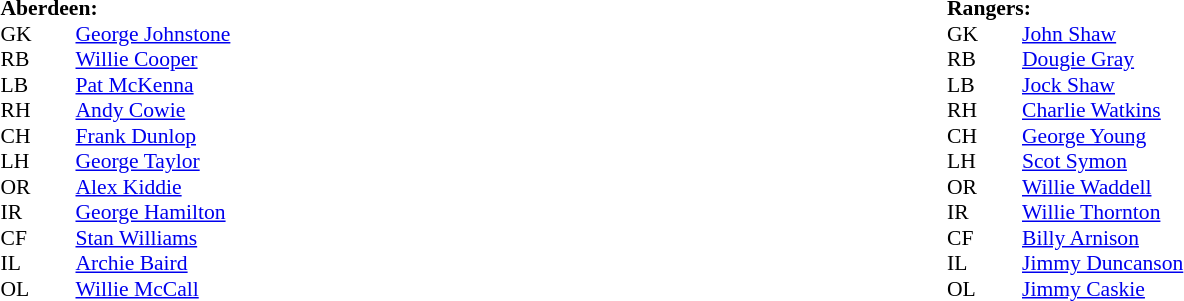<table width="100%">
<tr>
<td valign="top" width="50%"><br><table style="font-size: 90%" cellspacing="0" cellpadding="0">
<tr>
<td colspan="4"><strong>Aberdeen:</strong></td>
</tr>
<tr>
<th width="25"></th>
<th width="25"></th>
</tr>
<tr>
<td>GK</td>
<td></td>
<td><a href='#'>George Johnstone</a></td>
</tr>
<tr>
<td>RB</td>
<td></td>
<td><a href='#'>Willie Cooper</a></td>
</tr>
<tr>
<td>LB</td>
<td></td>
<td><a href='#'>Pat McKenna</a></td>
</tr>
<tr>
<td>RH</td>
<td></td>
<td><a href='#'>Andy Cowie</a></td>
</tr>
<tr>
<td>CH</td>
<td></td>
<td><a href='#'>Frank Dunlop</a></td>
</tr>
<tr>
<td>LH</td>
<td></td>
<td><a href='#'>George Taylor</a></td>
</tr>
<tr>
<td>OR</td>
<td></td>
<td><a href='#'>Alex Kiddie</a></td>
</tr>
<tr>
<td>IR</td>
<td></td>
<td><a href='#'>George Hamilton</a></td>
</tr>
<tr>
<td>CF</td>
<td></td>
<td><a href='#'>Stan Williams</a></td>
</tr>
<tr>
<td>IL</td>
<td></td>
<td><a href='#'>Archie Baird</a></td>
</tr>
<tr>
<td>OL</td>
<td></td>
<td><a href='#'>Willie McCall</a></td>
</tr>
</table>
</td>
<td valign="top" width="50%"><br><table style="font-size: 90%" cellspacing="0" cellpadding="0">
<tr>
<td colspan="4"><strong>Rangers:</strong></td>
</tr>
<tr>
<th width="25"></th>
<th width="25"></th>
</tr>
<tr>
<td>GK</td>
<td></td>
<td><a href='#'>John Shaw</a></td>
</tr>
<tr>
<td>RB</td>
<td></td>
<td><a href='#'>Dougie Gray</a></td>
</tr>
<tr>
<td>LB</td>
<td></td>
<td><a href='#'>Jock Shaw</a></td>
</tr>
<tr>
<td>RH</td>
<td></td>
<td><a href='#'>Charlie Watkins</a></td>
</tr>
<tr>
<td>CH</td>
<td></td>
<td><a href='#'>George Young</a></td>
</tr>
<tr>
<td>LH</td>
<td></td>
<td><a href='#'>Scot Symon</a></td>
</tr>
<tr>
<td>OR</td>
<td></td>
<td><a href='#'>Willie Waddell</a></td>
</tr>
<tr>
<td>IR</td>
<td></td>
<td><a href='#'>Willie Thornton</a></td>
</tr>
<tr>
<td>CF</td>
<td></td>
<td><a href='#'>Billy Arnison</a></td>
</tr>
<tr>
<td>IL</td>
<td></td>
<td><a href='#'>Jimmy Duncanson</a></td>
</tr>
<tr>
<td>OL</td>
<td></td>
<td><a href='#'>Jimmy Caskie</a></td>
</tr>
</table>
</td>
</tr>
</table>
